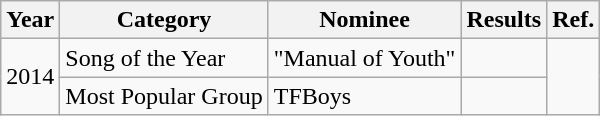<table class="wikitable sortable">
<tr>
<th>Year</th>
<th>Category</th>
<th>Nominee</th>
<th>Results</th>
<th>Ref.</th>
</tr>
<tr>
<td rowspan=2>2014</td>
<td>Song of the Year</td>
<td>"Manual of Youth"</td>
<td></td>
<td rowspan=2></td>
</tr>
<tr>
<td>Most Popular Group</td>
<td>TFBoys</td>
<td></td>
</tr>
</table>
